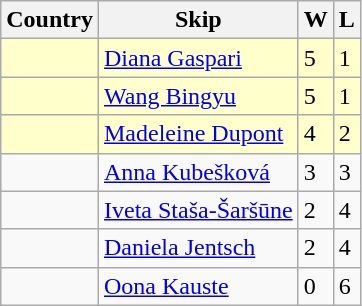<table class=wikitable>
<tr>
<th>Country</th>
<th>Skip</th>
<th>W</th>
<th>L</th>
</tr>
<tr bgcolor=#ffffcc>
<td></td>
<td><a href='#'>Diana Gaspari</a></td>
<td>5</td>
<td>1</td>
</tr>
<tr bgcolor=#ffffcc>
<td></td>
<td><a href='#'>Wang Bingyu</a></td>
<td>5</td>
<td>1</td>
</tr>
<tr bgcolor=#ffffcc>
<td></td>
<td><a href='#'>Madeleine Dupont</a></td>
<td>4</td>
<td>2</td>
</tr>
<tr>
<td></td>
<td><a href='#'>Anna Kubešková</a></td>
<td>3</td>
<td>3</td>
</tr>
<tr>
<td></td>
<td><a href='#'>Iveta Staša-Šaršūne</a></td>
<td>2</td>
<td>4</td>
</tr>
<tr>
<td></td>
<td><a href='#'>Daniela Jentsch</a></td>
<td>2</td>
<td>4</td>
</tr>
<tr>
<td></td>
<td><a href='#'>Oona Kauste</a></td>
<td>0</td>
<td>6</td>
</tr>
</table>
